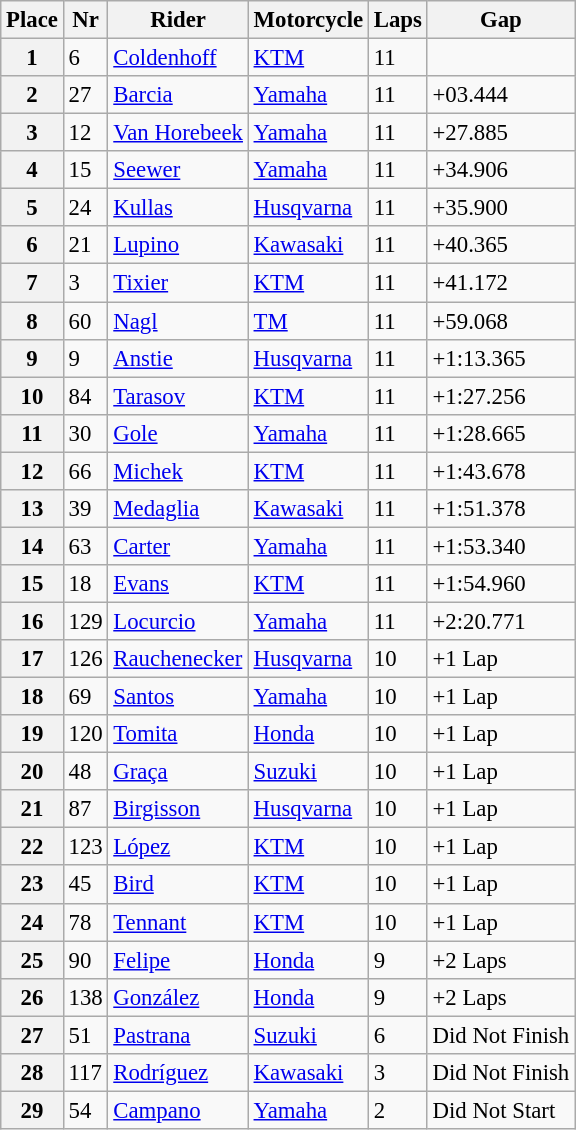<table class="wikitable" style="font-size: 95%">
<tr>
<th>Place</th>
<th>Nr</th>
<th>Rider</th>
<th>Motorcycle</th>
<th>Laps</th>
<th>Gap</th>
</tr>
<tr>
<th>1</th>
<td>6</td>
<td> <a href='#'>Coldenhoff</a></td>
<td><a href='#'>KTM</a></td>
<td>11</td>
<td></td>
</tr>
<tr>
<th>2</th>
<td>27</td>
<td> <a href='#'>Barcia</a></td>
<td><a href='#'>Yamaha</a></td>
<td>11</td>
<td>+03.444</td>
</tr>
<tr>
<th>3</th>
<td>12</td>
<td> <a href='#'>Van Horebeek</a></td>
<td><a href='#'>Yamaha</a></td>
<td>11</td>
<td>+27.885</td>
</tr>
<tr>
<th>4</th>
<td>15</td>
<td> <a href='#'>Seewer</a></td>
<td><a href='#'>Yamaha</a></td>
<td>11</td>
<td>+34.906</td>
</tr>
<tr>
<th>5</th>
<td>24</td>
<td> <a href='#'>Kullas</a></td>
<td><a href='#'>Husqvarna</a></td>
<td>11</td>
<td>+35.900</td>
</tr>
<tr>
<th>6</th>
<td>21</td>
<td> <a href='#'>Lupino</a></td>
<td><a href='#'>Kawasaki</a></td>
<td>11</td>
<td>+40.365</td>
</tr>
<tr>
<th>7</th>
<td>3</td>
<td> <a href='#'>Tixier</a></td>
<td><a href='#'>KTM</a></td>
<td>11</td>
<td>+41.172</td>
</tr>
<tr>
<th>8</th>
<td>60</td>
<td> <a href='#'>Nagl</a></td>
<td><a href='#'>TM</a></td>
<td>11</td>
<td>+59.068</td>
</tr>
<tr>
<th>9</th>
<td>9</td>
<td> <a href='#'>Anstie</a></td>
<td><a href='#'>Husqvarna</a></td>
<td>11</td>
<td>+1:13.365</td>
</tr>
<tr>
<th>10</th>
<td>84</td>
<td> <a href='#'>Tarasov</a></td>
<td><a href='#'>KTM</a></td>
<td>11</td>
<td>+1:27.256</td>
</tr>
<tr>
<th>11</th>
<td>30</td>
<td> <a href='#'>Gole</a></td>
<td><a href='#'>Yamaha</a></td>
<td>11</td>
<td>+1:28.665</td>
</tr>
<tr>
<th>12</th>
<td>66</td>
<td> <a href='#'>Michek</a></td>
<td><a href='#'>KTM</a></td>
<td>11</td>
<td>+1:43.678</td>
</tr>
<tr>
<th>13</th>
<td>39</td>
<td> <a href='#'>Medaglia</a></td>
<td><a href='#'>Kawasaki</a></td>
<td>11</td>
<td>+1:51.378</td>
</tr>
<tr>
<th>14</th>
<td>63</td>
<td> <a href='#'>Carter</a></td>
<td><a href='#'>Yamaha</a></td>
<td>11</td>
<td>+1:53.340</td>
</tr>
<tr>
<th>15</th>
<td>18</td>
<td> <a href='#'>Evans</a></td>
<td><a href='#'>KTM</a></td>
<td>11</td>
<td>+1:54.960</td>
</tr>
<tr>
<th>16</th>
<td>129</td>
<td> <a href='#'>Locurcio</a></td>
<td><a href='#'>Yamaha</a></td>
<td>11</td>
<td>+2:20.771</td>
</tr>
<tr>
<th>17</th>
<td>126</td>
<td> <a href='#'>Rauchenecker</a></td>
<td><a href='#'>Husqvarna</a></td>
<td>10</td>
<td>+1 Lap</td>
</tr>
<tr>
<th>18</th>
<td>69</td>
<td> <a href='#'>Santos</a></td>
<td><a href='#'>Yamaha</a></td>
<td>10</td>
<td>+1 Lap</td>
</tr>
<tr>
<th>19</th>
<td>120</td>
<td> <a href='#'>Tomita</a></td>
<td><a href='#'>Honda</a></td>
<td>10</td>
<td>+1 Lap</td>
</tr>
<tr>
<th>20</th>
<td>48</td>
<td> <a href='#'>Graça</a></td>
<td><a href='#'>Suzuki</a></td>
<td>10</td>
<td>+1 Lap</td>
</tr>
<tr>
<th>21</th>
<td>87</td>
<td> <a href='#'>Birgisson</a></td>
<td><a href='#'>Husqvarna</a></td>
<td>10</td>
<td>+1 Lap</td>
</tr>
<tr>
<th>22</th>
<td>123</td>
<td> <a href='#'>López</a></td>
<td><a href='#'>KTM</a></td>
<td>10</td>
<td>+1 Lap</td>
</tr>
<tr>
<th>23</th>
<td>45</td>
<td> <a href='#'>Bird</a></td>
<td><a href='#'>KTM</a></td>
<td>10</td>
<td>+1 Lap</td>
</tr>
<tr>
<th>24</th>
<td>78</td>
<td> <a href='#'>Tennant</a></td>
<td><a href='#'>KTM</a></td>
<td>10</td>
<td>+1 Lap</td>
</tr>
<tr>
<th>25</th>
<td>90</td>
<td> <a href='#'>Felipe</a></td>
<td><a href='#'>Honda</a></td>
<td>9</td>
<td>+2 Laps</td>
</tr>
<tr>
<th>26</th>
<td>138</td>
<td> <a href='#'>González</a></td>
<td><a href='#'>Honda</a></td>
<td>9</td>
<td>+2 Laps</td>
</tr>
<tr>
<th>27</th>
<td>51</td>
<td> <a href='#'>Pastrana</a></td>
<td><a href='#'>Suzuki</a></td>
<td>6</td>
<td>Did Not Finish</td>
</tr>
<tr>
<th>28</th>
<td>117</td>
<td> <a href='#'>Rodríguez</a></td>
<td><a href='#'>Kawasaki</a></td>
<td>3</td>
<td>Did Not Finish</td>
</tr>
<tr>
<th>29</th>
<td>54</td>
<td> <a href='#'>Campano</a></td>
<td><a href='#'>Yamaha</a></td>
<td>2</td>
<td>Did Not Start</td>
</tr>
</table>
